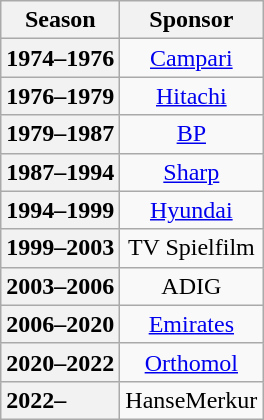<table class="wikitable float-right">
<tr class="hintergrundfarbe6">
<th>Season</th>
<th>Sponsor</th>
</tr>
<tr style="text-align:center;">
<th style="text-align:left;">1974–1976</th>
<td><a href='#'>Campari</a></td>
</tr>
<tr style="text-align:center;">
<th style="text-align:left;">1976–1979</th>
<td><a href='#'>Hitachi</a></td>
</tr>
<tr style="text-align:center;">
<th style="text-align:left;">1979–1987</th>
<td><a href='#'>BP</a></td>
</tr>
<tr style="text-align:center;">
<th style="text-align:left;">1987–1994</th>
<td><a href='#'>Sharp</a></td>
</tr>
<tr style="text-align:center;">
<th style="text-align:left;">1994–1999</th>
<td><a href='#'>Hyundai</a></td>
</tr>
<tr style="text-align:center;">
<th style="text-align:left;">1999–2003</th>
<td TV Spielfilm/Max (Zeitschrift)>TV Spielfilm</td>
</tr>
<tr style="text-align:center;">
<th style="text-align:left;">2003–2006</th>
<td>ADIG</td>
</tr>
<tr style="text-align:center;">
<th style="text-align:left;">2006–2020</th>
<td><a href='#'>Emirates</a></td>
</tr>
<tr style="text-align:center;">
<th style="text-align:left;">2020–2022</th>
<td><a href='#'>Orthomol</a></td>
</tr>
<tr style="text-align:center;">
<th style="text-align:left;">2022–</th>
<td>HanseMerkur</td>
</tr>
</table>
